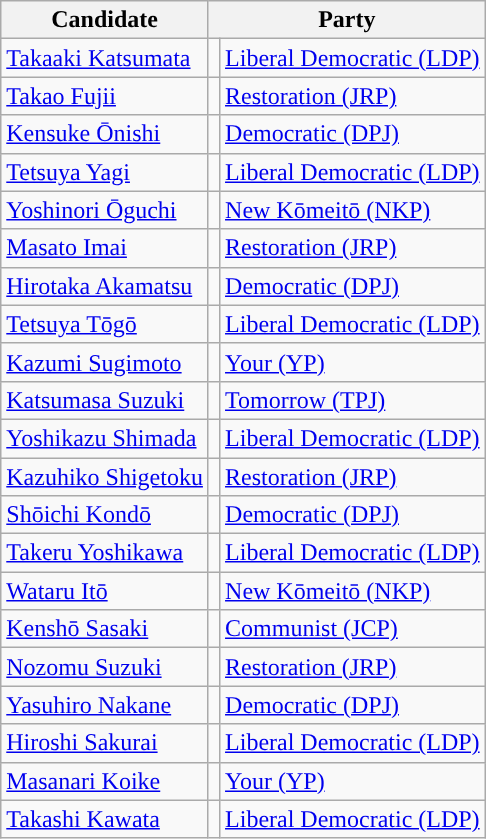<table class="wikitable">
<tr>
<th>Candidate</th>
<th colspan="2">Party</th>
</tr>
<tr>
<td><a href='#'>Takaaki Katsumata</a></td>
<td></td>
<td><a href='#'>Liberal Democratic (LDP)</a></td>
</tr>
<tr>
<td><a href='#'>Takao Fujii</a></td>
<td></td>
<td><a href='#'>Restoration (JRP)</a></td>
</tr>
<tr>
<td><a href='#'>Kensuke Ōnishi</a></td>
<td></td>
<td><a href='#'>Democratic (DPJ)</a></td>
</tr>
<tr>
<td><a href='#'>Tetsuya Yagi</a></td>
<td></td>
<td><a href='#'>Liberal Democratic (LDP)</a></td>
</tr>
<tr>
<td><a href='#'>Yoshinori Ōguchi</a></td>
<td></td>
<td><a href='#'>New Kōmeitō (NKP)</a></td>
</tr>
<tr>
<td><a href='#'>Masato Imai</a></td>
<td></td>
<td><a href='#'>Restoration (JRP)</a></td>
</tr>
<tr>
<td><a href='#'>Hirotaka Akamatsu</a></td>
<td></td>
<td><a href='#'>Democratic (DPJ)</a></td>
</tr>
<tr>
<td><a href='#'>Tetsuya Tōgō</a></td>
<td></td>
<td><a href='#'>Liberal Democratic (LDP)</a></td>
</tr>
<tr>
<td><a href='#'>Kazumi Sugimoto</a></td>
<td></td>
<td><a href='#'>Your (YP)</a></td>
</tr>
<tr>
<td><a href='#'>Katsumasa Suzuki</a></td>
<td></td>
<td><a href='#'>Tomorrow (TPJ)</a></td>
</tr>
<tr>
<td><a href='#'>Yoshikazu Shimada</a></td>
<td></td>
<td><a href='#'>Liberal Democratic (LDP)</a></td>
</tr>
<tr>
<td><a href='#'>Kazuhiko Shigetoku</a></td>
<td></td>
<td><a href='#'>Restoration (JRP)</a></td>
</tr>
<tr>
<td><a href='#'>Shōichi Kondō</a></td>
<td></td>
<td><a href='#'>Democratic (DPJ)</a></td>
</tr>
<tr>
<td><a href='#'>Takeru Yoshikawa</a></td>
<td></td>
<td><a href='#'>Liberal Democratic (LDP)</a></td>
</tr>
<tr>
<td><a href='#'>Wataru Itō</a></td>
<td></td>
<td><a href='#'>New Kōmeitō (NKP)</a></td>
</tr>
<tr>
<td><a href='#'>Kenshō Sasaki</a></td>
<td></td>
<td><a href='#'>Communist (JCP)</a></td>
</tr>
<tr>
<td><a href='#'>Nozomu Suzuki</a></td>
<td></td>
<td><a href='#'>Restoration (JRP)</a></td>
</tr>
<tr>
<td><a href='#'>Yasuhiro Nakane</a></td>
<td></td>
<td><a href='#'>Democratic (DPJ)</a></td>
</tr>
<tr>
<td><a href='#'>Hiroshi Sakurai</a></td>
<td></td>
<td><a href='#'>Liberal Democratic (LDP)</a></td>
</tr>
<tr>
<td><a href='#'>Masanari Koike</a></td>
<td></td>
<td><a href='#'>Your (YP)</a></td>
</tr>
<tr>
<td><a href='#'>Takashi Kawata</a></td>
<td></td>
<td><a href='#'>Liberal Democratic (LDP)</a></td>
</tr>
</table>
